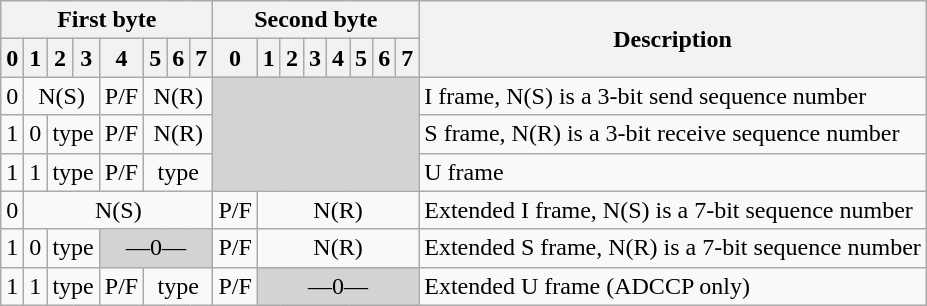<table class="wikitable" style="text-align:center">
<tr>
<th colspan=8>First byte</th>
<th colspan=8>Second byte</th>
<th rowspan=2>Description</th>
</tr>
<tr>
<th>0</th>
<th>1</th>
<th>2</th>
<th>3</th>
<th>4</th>
<th>5</th>
<th>6</th>
<th>7</th>
<th>0</th>
<th>1</th>
<th>2</th>
<th>3</th>
<th>4</th>
<th>5</th>
<th>6</th>
<th>7</th>
</tr>
<tr>
<td>0</td>
<td colspan=3>N(S)</td>
<td>P/F</td>
<td colspan=3>N(R)</td>
<td colspan=8 rowspan=3 bgcolor=lightgrey></td>
<td align=left>I frame, N(S) is a 3-bit send sequence number</td>
</tr>
<tr>
<td>1</td>
<td>0</td>
<td colspan=2>type</td>
<td>P/F</td>
<td colspan=3>N(R)</td>
<td align=left>S frame, N(R) is a 3-bit receive sequence number</td>
</tr>
<tr>
<td>1</td>
<td>1</td>
<td colspan=2>type</td>
<td>P/F</td>
<td colspan=3>type</td>
<td align=left>U frame</td>
</tr>
<tr>
<td>0</td>
<td colspan=7>N(S)</td>
<td>P/F</td>
<td colspan=7>N(R)</td>
<td align=left>Extended I frame, N(S) is a 7-bit sequence number</td>
</tr>
<tr>
<td>1</td>
<td>0</td>
<td colspan=2>type</td>
<td colspan=4 bgcolor=lightgrey>—0—</td>
<td>P/F</td>
<td colspan=7>N(R)</td>
<td align=left>Extended S frame, N(R) is a 7-bit sequence number</td>
</tr>
<tr>
<td>1</td>
<td>1</td>
<td colspan=2>type</td>
<td>P/F</td>
<td colspan=3>type</td>
<td>P/F</td>
<td colspan=7 bgcolor=lightgrey>—0—</td>
<td align=left>Extended U frame (ADCCP only)</td>
</tr>
</table>
